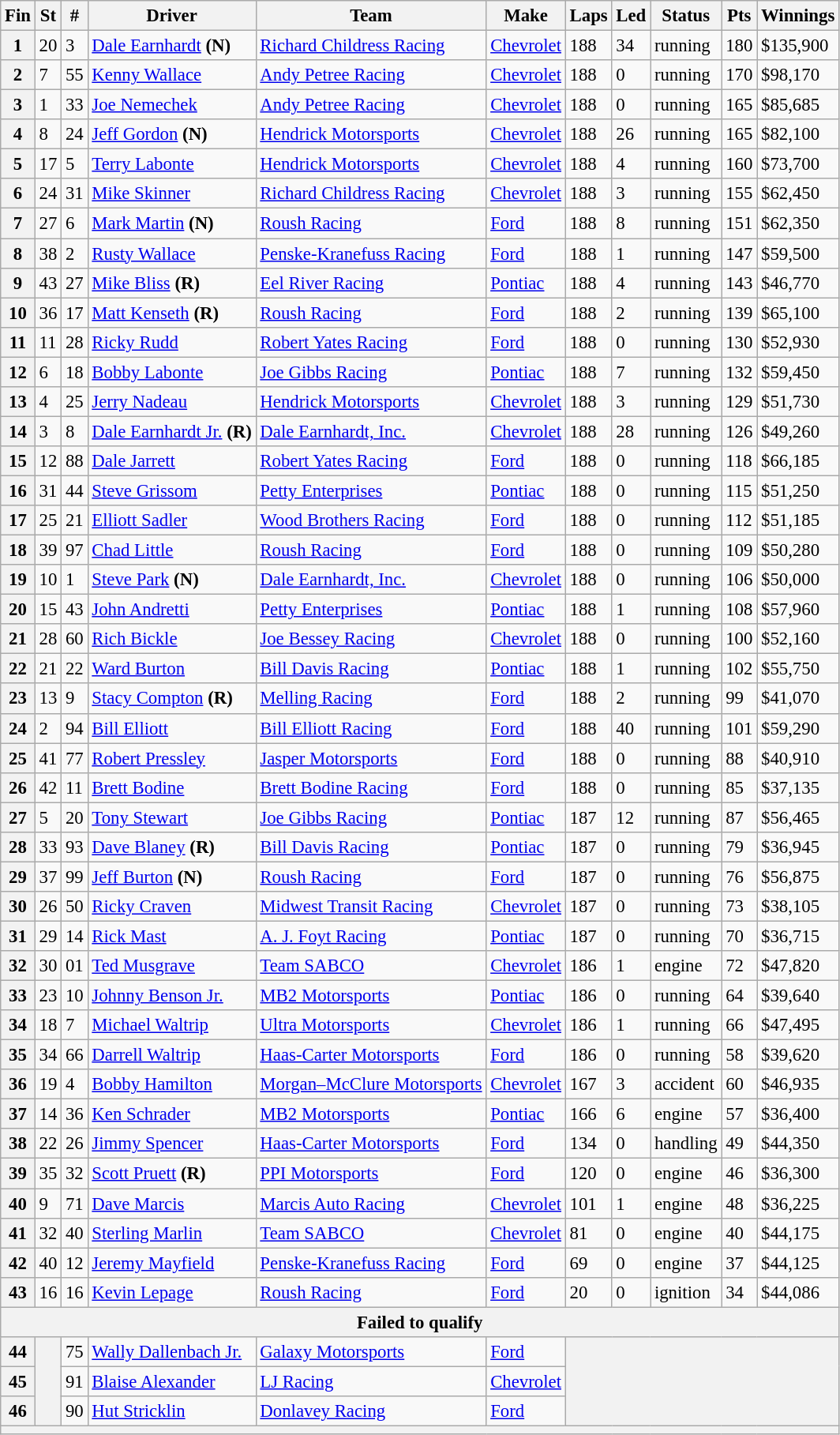<table class="wikitable" style="font-size:95%">
<tr>
<th>Fin</th>
<th>St</th>
<th>#</th>
<th>Driver</th>
<th>Team</th>
<th>Make</th>
<th>Laps</th>
<th>Led</th>
<th>Status</th>
<th>Pts</th>
<th>Winnings</th>
</tr>
<tr>
<th>1</th>
<td>20</td>
<td>3</td>
<td><a href='#'>Dale Earnhardt</a> <strong>(N)</strong></td>
<td><a href='#'>Richard Childress Racing</a></td>
<td><a href='#'>Chevrolet</a></td>
<td>188</td>
<td>34</td>
<td>running</td>
<td>180</td>
<td>$135,900</td>
</tr>
<tr>
<th>2</th>
<td>7</td>
<td>55</td>
<td><a href='#'>Kenny Wallace</a></td>
<td><a href='#'>Andy Petree Racing</a></td>
<td><a href='#'>Chevrolet</a></td>
<td>188</td>
<td>0</td>
<td>running</td>
<td>170</td>
<td>$98,170</td>
</tr>
<tr>
<th>3</th>
<td>1</td>
<td>33</td>
<td><a href='#'>Joe Nemechek</a></td>
<td><a href='#'>Andy Petree Racing</a></td>
<td><a href='#'>Chevrolet</a></td>
<td>188</td>
<td>0</td>
<td>running</td>
<td>165</td>
<td>$85,685</td>
</tr>
<tr>
<th>4</th>
<td>8</td>
<td>24</td>
<td><a href='#'>Jeff Gordon</a> <strong>(N)</strong></td>
<td><a href='#'>Hendrick Motorsports</a></td>
<td><a href='#'>Chevrolet</a></td>
<td>188</td>
<td>26</td>
<td>running</td>
<td>165</td>
<td>$82,100</td>
</tr>
<tr>
<th>5</th>
<td>17</td>
<td>5</td>
<td><a href='#'>Terry Labonte</a></td>
<td><a href='#'>Hendrick Motorsports</a></td>
<td><a href='#'>Chevrolet</a></td>
<td>188</td>
<td>4</td>
<td>running</td>
<td>160</td>
<td>$73,700</td>
</tr>
<tr>
<th>6</th>
<td>24</td>
<td>31</td>
<td><a href='#'>Mike Skinner</a></td>
<td><a href='#'>Richard Childress Racing</a></td>
<td><a href='#'>Chevrolet</a></td>
<td>188</td>
<td>3</td>
<td>running</td>
<td>155</td>
<td>$62,450</td>
</tr>
<tr>
<th>7</th>
<td>27</td>
<td>6</td>
<td><a href='#'>Mark Martin</a> <strong>(N)</strong></td>
<td><a href='#'>Roush Racing</a></td>
<td><a href='#'>Ford</a></td>
<td>188</td>
<td>8</td>
<td>running</td>
<td>151</td>
<td>$62,350</td>
</tr>
<tr>
<th>8</th>
<td>38</td>
<td>2</td>
<td><a href='#'>Rusty Wallace</a></td>
<td><a href='#'>Penske-Kranefuss Racing</a></td>
<td><a href='#'>Ford</a></td>
<td>188</td>
<td>1</td>
<td>running</td>
<td>147</td>
<td>$59,500</td>
</tr>
<tr>
<th>9</th>
<td>43</td>
<td>27</td>
<td><a href='#'>Mike Bliss</a> <strong>(R)</strong></td>
<td><a href='#'>Eel River Racing</a></td>
<td><a href='#'>Pontiac</a></td>
<td>188</td>
<td>4</td>
<td>running</td>
<td>143</td>
<td>$46,770</td>
</tr>
<tr>
<th>10</th>
<td>36</td>
<td>17</td>
<td><a href='#'>Matt Kenseth</a> <strong>(R)</strong></td>
<td><a href='#'>Roush Racing</a></td>
<td><a href='#'>Ford</a></td>
<td>188</td>
<td>2</td>
<td>running</td>
<td>139</td>
<td>$65,100</td>
</tr>
<tr>
<th>11</th>
<td>11</td>
<td>28</td>
<td><a href='#'>Ricky Rudd</a></td>
<td><a href='#'>Robert Yates Racing</a></td>
<td><a href='#'>Ford</a></td>
<td>188</td>
<td>0</td>
<td>running</td>
<td>130</td>
<td>$52,930</td>
</tr>
<tr>
<th>12</th>
<td>6</td>
<td>18</td>
<td><a href='#'>Bobby Labonte</a></td>
<td><a href='#'>Joe Gibbs Racing</a></td>
<td><a href='#'>Pontiac</a></td>
<td>188</td>
<td>7</td>
<td>running</td>
<td>132</td>
<td>$59,450</td>
</tr>
<tr>
<th>13</th>
<td>4</td>
<td>25</td>
<td><a href='#'>Jerry Nadeau</a></td>
<td><a href='#'>Hendrick Motorsports</a></td>
<td><a href='#'>Chevrolet</a></td>
<td>188</td>
<td>3</td>
<td>running</td>
<td>129</td>
<td>$51,730</td>
</tr>
<tr>
<th>14</th>
<td>3</td>
<td>8</td>
<td><a href='#'>Dale Earnhardt Jr.</a> <strong>(R)</strong></td>
<td><a href='#'>Dale Earnhardt, Inc.</a></td>
<td><a href='#'>Chevrolet</a></td>
<td>188</td>
<td>28</td>
<td>running</td>
<td>126</td>
<td>$49,260</td>
</tr>
<tr>
<th>15</th>
<td>12</td>
<td>88</td>
<td><a href='#'>Dale Jarrett</a></td>
<td><a href='#'>Robert Yates Racing</a></td>
<td><a href='#'>Ford</a></td>
<td>188</td>
<td>0</td>
<td>running</td>
<td>118</td>
<td>$66,185</td>
</tr>
<tr>
<th>16</th>
<td>31</td>
<td>44</td>
<td><a href='#'>Steve Grissom</a></td>
<td><a href='#'>Petty Enterprises</a></td>
<td><a href='#'>Pontiac</a></td>
<td>188</td>
<td>0</td>
<td>running</td>
<td>115</td>
<td>$51,250</td>
</tr>
<tr>
<th>17</th>
<td>25</td>
<td>21</td>
<td><a href='#'>Elliott Sadler</a></td>
<td><a href='#'>Wood Brothers Racing</a></td>
<td><a href='#'>Ford</a></td>
<td>188</td>
<td>0</td>
<td>running</td>
<td>112</td>
<td>$51,185</td>
</tr>
<tr>
<th>18</th>
<td>39</td>
<td>97</td>
<td><a href='#'>Chad Little</a></td>
<td><a href='#'>Roush Racing</a></td>
<td><a href='#'>Ford</a></td>
<td>188</td>
<td>0</td>
<td>running</td>
<td>109</td>
<td>$50,280</td>
</tr>
<tr>
<th>19</th>
<td>10</td>
<td>1</td>
<td><a href='#'>Steve Park</a> <strong>(N)</strong></td>
<td><a href='#'>Dale Earnhardt, Inc.</a></td>
<td><a href='#'>Chevrolet</a></td>
<td>188</td>
<td>0</td>
<td>running</td>
<td>106</td>
<td>$50,000</td>
</tr>
<tr>
<th>20</th>
<td>15</td>
<td>43</td>
<td><a href='#'>John Andretti</a></td>
<td><a href='#'>Petty Enterprises</a></td>
<td><a href='#'>Pontiac</a></td>
<td>188</td>
<td>1</td>
<td>running</td>
<td>108</td>
<td>$57,960</td>
</tr>
<tr>
<th>21</th>
<td>28</td>
<td>60</td>
<td><a href='#'>Rich Bickle</a></td>
<td><a href='#'>Joe Bessey Racing</a></td>
<td><a href='#'>Chevrolet</a></td>
<td>188</td>
<td>0</td>
<td>running</td>
<td>100</td>
<td>$52,160</td>
</tr>
<tr>
<th>22</th>
<td>21</td>
<td>22</td>
<td><a href='#'>Ward Burton</a></td>
<td><a href='#'>Bill Davis Racing</a></td>
<td><a href='#'>Pontiac</a></td>
<td>188</td>
<td>1</td>
<td>running</td>
<td>102</td>
<td>$55,750</td>
</tr>
<tr>
<th>23</th>
<td>13</td>
<td>9</td>
<td><a href='#'>Stacy Compton</a> <strong>(R)</strong></td>
<td><a href='#'>Melling Racing</a></td>
<td><a href='#'>Ford</a></td>
<td>188</td>
<td>2</td>
<td>running</td>
<td>99</td>
<td>$41,070</td>
</tr>
<tr>
<th>24</th>
<td>2</td>
<td>94</td>
<td><a href='#'>Bill Elliott</a></td>
<td><a href='#'>Bill Elliott Racing</a></td>
<td><a href='#'>Ford</a></td>
<td>188</td>
<td>40</td>
<td>running</td>
<td>101</td>
<td>$59,290</td>
</tr>
<tr>
<th>25</th>
<td>41</td>
<td>77</td>
<td><a href='#'>Robert Pressley</a></td>
<td><a href='#'>Jasper Motorsports</a></td>
<td><a href='#'>Ford</a></td>
<td>188</td>
<td>0</td>
<td>running</td>
<td>88</td>
<td>$40,910</td>
</tr>
<tr>
<th>26</th>
<td>42</td>
<td>11</td>
<td><a href='#'>Brett Bodine</a></td>
<td><a href='#'>Brett Bodine Racing</a></td>
<td><a href='#'>Ford</a></td>
<td>188</td>
<td>0</td>
<td>running</td>
<td>85</td>
<td>$37,135</td>
</tr>
<tr>
<th>27</th>
<td>5</td>
<td>20</td>
<td><a href='#'>Tony Stewart</a></td>
<td><a href='#'>Joe Gibbs Racing</a></td>
<td><a href='#'>Pontiac</a></td>
<td>187</td>
<td>12</td>
<td>running</td>
<td>87</td>
<td>$56,465</td>
</tr>
<tr>
<th>28</th>
<td>33</td>
<td>93</td>
<td><a href='#'>Dave Blaney</a> <strong>(R)</strong></td>
<td><a href='#'>Bill Davis Racing</a></td>
<td><a href='#'>Pontiac</a></td>
<td>187</td>
<td>0</td>
<td>running</td>
<td>79</td>
<td>$36,945</td>
</tr>
<tr>
<th>29</th>
<td>37</td>
<td>99</td>
<td><a href='#'>Jeff Burton</a> <strong>(N)</strong></td>
<td><a href='#'>Roush Racing</a></td>
<td><a href='#'>Ford</a></td>
<td>187</td>
<td>0</td>
<td>running</td>
<td>76</td>
<td>$56,875</td>
</tr>
<tr>
<th>30</th>
<td>26</td>
<td>50</td>
<td><a href='#'>Ricky Craven</a></td>
<td><a href='#'>Midwest Transit Racing</a></td>
<td><a href='#'>Chevrolet</a></td>
<td>187</td>
<td>0</td>
<td>running</td>
<td>73</td>
<td>$38,105</td>
</tr>
<tr>
<th>31</th>
<td>29</td>
<td>14</td>
<td><a href='#'>Rick Mast</a></td>
<td><a href='#'>A. J. Foyt Racing</a></td>
<td><a href='#'>Pontiac</a></td>
<td>187</td>
<td>0</td>
<td>running</td>
<td>70</td>
<td>$36,715</td>
</tr>
<tr>
<th>32</th>
<td>30</td>
<td>01</td>
<td><a href='#'>Ted Musgrave</a></td>
<td><a href='#'>Team SABCO</a></td>
<td><a href='#'>Chevrolet</a></td>
<td>186</td>
<td>1</td>
<td>engine</td>
<td>72</td>
<td>$47,820</td>
</tr>
<tr>
<th>33</th>
<td>23</td>
<td>10</td>
<td><a href='#'>Johnny Benson Jr.</a></td>
<td><a href='#'>MB2 Motorsports</a></td>
<td><a href='#'>Pontiac</a></td>
<td>186</td>
<td>0</td>
<td>running</td>
<td>64</td>
<td>$39,640</td>
</tr>
<tr>
<th>34</th>
<td>18</td>
<td>7</td>
<td><a href='#'>Michael Waltrip</a></td>
<td><a href='#'>Ultra Motorsports</a></td>
<td><a href='#'>Chevrolet</a></td>
<td>186</td>
<td>1</td>
<td>running</td>
<td>66</td>
<td>$47,495</td>
</tr>
<tr>
<th>35</th>
<td>34</td>
<td>66</td>
<td><a href='#'>Darrell Waltrip</a></td>
<td><a href='#'>Haas-Carter Motorsports</a></td>
<td><a href='#'>Ford</a></td>
<td>186</td>
<td>0</td>
<td>running</td>
<td>58</td>
<td>$39,620</td>
</tr>
<tr>
<th>36</th>
<td>19</td>
<td>4</td>
<td><a href='#'>Bobby Hamilton</a></td>
<td><a href='#'>Morgan–McClure Motorsports</a></td>
<td><a href='#'>Chevrolet</a></td>
<td>167</td>
<td>3</td>
<td>accident</td>
<td>60</td>
<td>$46,935</td>
</tr>
<tr>
<th>37</th>
<td>14</td>
<td>36</td>
<td><a href='#'>Ken Schrader</a></td>
<td><a href='#'>MB2 Motorsports</a></td>
<td><a href='#'>Pontiac</a></td>
<td>166</td>
<td>6</td>
<td>engine</td>
<td>57</td>
<td>$36,400</td>
</tr>
<tr>
<th>38</th>
<td>22</td>
<td>26</td>
<td><a href='#'>Jimmy Spencer</a></td>
<td><a href='#'>Haas-Carter Motorsports</a></td>
<td><a href='#'>Ford</a></td>
<td>134</td>
<td>0</td>
<td>handling</td>
<td>49</td>
<td>$44,350</td>
</tr>
<tr>
<th>39</th>
<td>35</td>
<td>32</td>
<td><a href='#'>Scott Pruett</a> <strong>(R)</strong></td>
<td><a href='#'>PPI Motorsports</a></td>
<td><a href='#'>Ford</a></td>
<td>120</td>
<td>0</td>
<td>engine</td>
<td>46</td>
<td>$36,300</td>
</tr>
<tr>
<th>40</th>
<td>9</td>
<td>71</td>
<td><a href='#'>Dave Marcis</a></td>
<td><a href='#'>Marcis Auto Racing</a></td>
<td><a href='#'>Chevrolet</a></td>
<td>101</td>
<td>1</td>
<td>engine</td>
<td>48</td>
<td>$36,225</td>
</tr>
<tr>
<th>41</th>
<td>32</td>
<td>40</td>
<td><a href='#'>Sterling Marlin</a></td>
<td><a href='#'>Team SABCO</a></td>
<td><a href='#'>Chevrolet</a></td>
<td>81</td>
<td>0</td>
<td>engine</td>
<td>40</td>
<td>$44,175</td>
</tr>
<tr>
<th>42</th>
<td>40</td>
<td>12</td>
<td><a href='#'>Jeremy Mayfield</a></td>
<td><a href='#'>Penske-Kranefuss Racing</a></td>
<td><a href='#'>Ford</a></td>
<td>69</td>
<td>0</td>
<td>engine</td>
<td>37</td>
<td>$44,125</td>
</tr>
<tr>
<th>43</th>
<td>16</td>
<td>16</td>
<td><a href='#'>Kevin Lepage</a></td>
<td><a href='#'>Roush Racing</a></td>
<td><a href='#'>Ford</a></td>
<td>20</td>
<td>0</td>
<td>ignition</td>
<td>34</td>
<td>$44,086</td>
</tr>
<tr>
<th colspan="11">Failed to qualify</th>
</tr>
<tr>
<th>44</th>
<th rowspan="3"></th>
<td>75</td>
<td><a href='#'>Wally Dallenbach Jr.</a></td>
<td><a href='#'>Galaxy Motorsports</a></td>
<td><a href='#'>Ford</a></td>
<th colspan="5" rowspan="3"></th>
</tr>
<tr>
<th>45</th>
<td>91</td>
<td><a href='#'>Blaise Alexander</a></td>
<td><a href='#'>LJ Racing</a></td>
<td><a href='#'>Chevrolet</a></td>
</tr>
<tr>
<th>46</th>
<td>90</td>
<td><a href='#'>Hut Stricklin</a></td>
<td><a href='#'>Donlavey Racing</a></td>
<td><a href='#'>Ford</a></td>
</tr>
<tr>
<th colspan="11"></th>
</tr>
</table>
